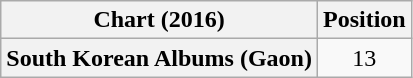<table class="wikitable plainrowheaders" style="text-align:center;">
<tr>
<th>Chart (2016)</th>
<th>Position</th>
</tr>
<tr>
<th scope="row">South Korean Albums (Gaon)</th>
<td>13</td>
</tr>
</table>
